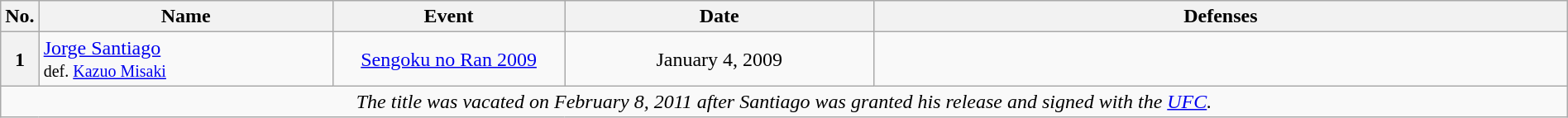<table class="wikitable" width=100%>
<tr>
<th width=1%>No.</th>
<th width=19%>Name</th>
<th width=15%>Event</th>
<th width=20%>Date</th>
<th width=45%>Defenses</th>
</tr>
<tr>
<th>1</th>
<td align=left><a href='#'>Jorge Santiago</a><br><small>def. <a href='#'>Kazuo Misaki</a></small></td>
<td align=center><a href='#'>Sengoku no Ran 2009</a><br></td>
<td align=center>January 4, 2009</td>
<td><br><br>
</td>
</tr>
<tr>
<td align="center" colspan="5"><em>The title was vacated on February 8, 2011 after Santiago was granted his release and signed with the <a href='#'>UFC</a>.</em></td>
</tr>
</table>
